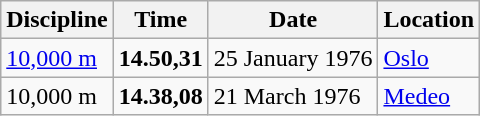<table class='wikitable'>
<tr>
<th>Discipline</th>
<th>Time</th>
<th>Date</th>
<th>Location</th>
</tr>
<tr>
<td><a href='#'>10,000 m</a></td>
<td><strong>14.50,31</strong></td>
<td>25 January 1976</td>
<td align=left> <a href='#'>Oslo</a></td>
</tr>
<tr>
<td>10,000 m</td>
<td><strong>14.38,08</strong></td>
<td>21 March 1976</td>
<td align=left> <a href='#'>Medeo</a></td>
</tr>
</table>
